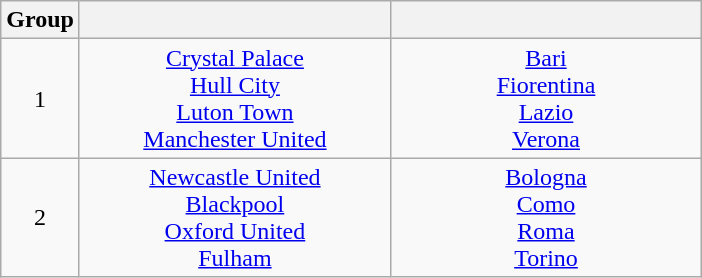<table class="wikitable" style="text-align: center;">
<tr>
<th>Group</th>
<th width="200"></th>
<th width="200"></th>
</tr>
<tr>
<td>1</td>
<td><a href='#'>Crystal Palace</a><br><a href='#'>Hull City</a><br><a href='#'>Luton Town</a><br><a href='#'>Manchester United</a></td>
<td><a href='#'>Bari</a><br><a href='#'>Fiorentina</a><br><a href='#'>Lazio</a><br><a href='#'>Verona</a></td>
</tr>
<tr>
<td>2</td>
<td><a href='#'>Newcastle United</a><br><a href='#'>Blackpool</a><br><a href='#'>Oxford United</a><br><a href='#'>Fulham</a></td>
<td><a href='#'>Bologna</a><br><a href='#'>Como</a><br><a href='#'>Roma</a><br><a href='#'>Torino</a></td>
</tr>
</table>
